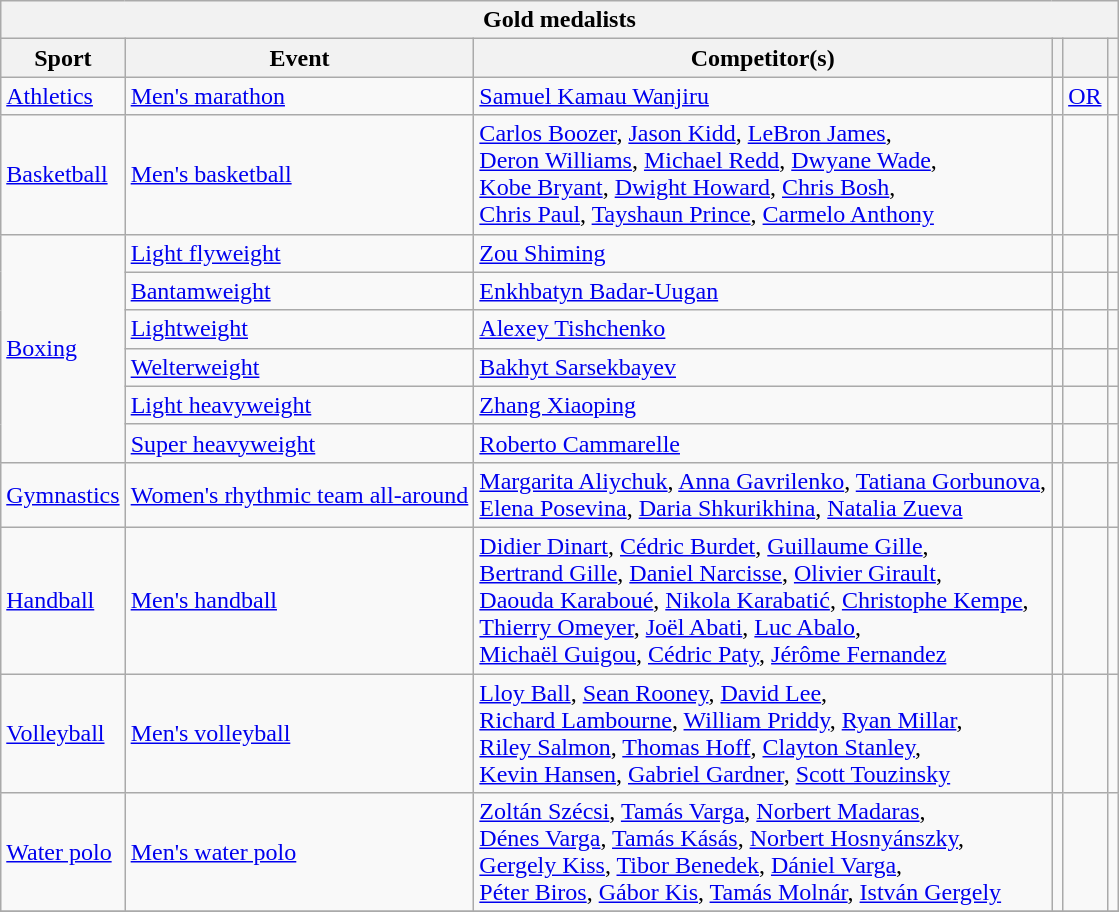<table class="wikitable">
<tr>
<th colspan="6">Gold medalists</th>
</tr>
<tr>
<th>Sport</th>
<th>Event</th>
<th>Competitor(s)</th>
<th></th>
<th></th>
<th></th>
</tr>
<tr>
<td><a href='#'>Athletics</a></td>
<td><a href='#'>Men's marathon</a></td>
<td><a href='#'>Samuel Kamau Wanjiru</a></td>
<td></td>
<td><a href='#'>OR</a></td>
<td></td>
</tr>
<tr>
<td><a href='#'>Basketball</a></td>
<td><a href='#'>Men's basketball</a></td>
<td><span><a href='#'>Carlos Boozer</a>, <a href='#'>Jason Kidd</a>, <a href='#'>LeBron James</a>, <br><a href='#'>Deron Williams</a>, <a href='#'>Michael Redd</a>, <a href='#'>Dwyane Wade</a>, <br><a href='#'>Kobe Bryant</a>, <a href='#'>Dwight Howard</a>, <a href='#'>Chris Bosh</a>, <br><a href='#'>Chris Paul</a>, <a href='#'>Tayshaun Prince</a>, <a href='#'>Carmelo Anthony</a></span></td>
<td></td>
<td></td>
<td></td>
</tr>
<tr>
<td rowspan=6><a href='#'>Boxing</a></td>
<td><a href='#'>Light flyweight</a></td>
<td><a href='#'>Zou Shiming</a></td>
<td></td>
<td></td>
<td></td>
</tr>
<tr>
<td><a href='#'>Bantamweight</a></td>
<td><a href='#'>Enkhbatyn Badar-Uugan</a></td>
<td></td>
<td></td>
<td></td>
</tr>
<tr>
<td><a href='#'>Lightweight</a></td>
<td><a href='#'>Alexey Tishchenko</a></td>
<td></td>
<td></td>
<td></td>
</tr>
<tr>
<td><a href='#'>Welterweight</a></td>
<td><a href='#'>Bakhyt Sarsekbayev</a></td>
<td></td>
<td></td>
<td></td>
</tr>
<tr>
<td><a href='#'>Light heavyweight</a></td>
<td><a href='#'>Zhang Xiaoping</a></td>
<td></td>
<td></td>
<td></td>
</tr>
<tr>
<td><a href='#'>Super heavyweight</a></td>
<td><a href='#'>Roberto Cammarelle</a></td>
<td></td>
<td></td>
<td></td>
</tr>
<tr>
<td><a href='#'>Gymnastics</a></td>
<td><a href='#'>Women's rhythmic team all-around</a></td>
<td><span><a href='#'>Margarita Aliychuk</a>, <a href='#'>Anna Gavrilenko</a>, <a href='#'>Tatiana Gorbunova</a>,<br> <a href='#'>Elena Posevina</a>, <a href='#'>Daria Shkurikhina</a>, <a href='#'>Natalia Zueva</a></span></td>
<td></td>
<td></td>
<td></td>
</tr>
<tr>
<td><a href='#'>Handball</a></td>
<td><a href='#'>Men's handball</a></td>
<td><span><a href='#'>Didier Dinart</a>, <a href='#'>Cédric Burdet</a>, <a href='#'>Guillaume Gille</a>, <br><a href='#'>Bertrand Gille</a>, <a href='#'>Daniel Narcisse</a>, <a href='#'>Olivier Girault</a>, <br><a href='#'>Daouda Karaboué</a>, <a href='#'>Nikola Karabatić</a>, <a href='#'>Christophe Kempe</a>, <br><a href='#'>Thierry Omeyer</a>, <a href='#'>Joël Abati</a>, <a href='#'>Luc Abalo</a>, <br><a href='#'>Michaël Guigou</a>, <a href='#'>Cédric Paty</a>, <a href='#'>Jérôme Fernandez</a></span></td>
<td></td>
<td></td>
<td></td>
</tr>
<tr>
<td><a href='#'>Volleyball</a></td>
<td><a href='#'>Men's volleyball</a></td>
<td><span><a href='#'>Lloy Ball</a>, <a href='#'>Sean Rooney</a>, <a href='#'>David Lee</a>, <br><a href='#'>Richard Lambourne</a>, <a href='#'>William Priddy</a>, <a href='#'>Ryan Millar</a>, <br><a href='#'>Riley Salmon</a>, <a href='#'>Thomas Hoff</a>, <a href='#'>Clayton Stanley</a>, <br><a href='#'>Kevin Hansen</a>, <a href='#'>Gabriel Gardner</a>, <a href='#'>Scott Touzinsky</a></span></td>
<td></td>
<td></td>
<td></td>
</tr>
<tr>
<td><a href='#'>Water polo</a></td>
<td><a href='#'>Men's water polo</a></td>
<td><span><a href='#'>Zoltán Szécsi</a>, <a href='#'>Tamás Varga</a>, <a href='#'>Norbert Madaras</a>, <br><a href='#'>Dénes Varga</a>, <a href='#'>Tamás Kásás</a>, <a href='#'>Norbert Hosnyánszky</a>, <br><a href='#'>Gergely Kiss</a>, <a href='#'>Tibor Benedek</a>, <a href='#'>Dániel Varga</a>, <br><a href='#'>Péter Biros</a>, <a href='#'>Gábor Kis</a>, <a href='#'>Tamás Molnár</a>, <a href='#'>István Gergely</a></span></td>
<td></td>
<td></td>
<td></td>
</tr>
<tr>
</tr>
</table>
